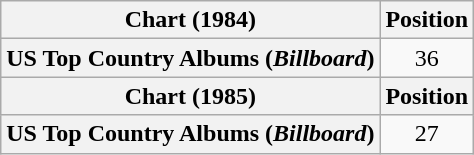<table class="wikitable plainrowheaders" style="text-align:center">
<tr>
<th scope="col">Chart (1984)</th>
<th scope="col">Position</th>
</tr>
<tr>
<th scope="row">US Top Country Albums (<em>Billboard</em>)</th>
<td>36</td>
</tr>
<tr>
<th scope="col">Chart (1985)</th>
<th scope="col">Position</th>
</tr>
<tr>
<th scope="row">US Top Country Albums (<em>Billboard</em>)</th>
<td>27</td>
</tr>
</table>
